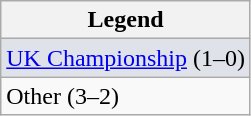<table class="wikitable">
<tr>
<th>Legend</th>
</tr>
<tr style="background:#dfe2e9;">
<td><a href='#'>UK Championship</a> (1–0)</td>
</tr>
<tr bgcolor=>
<td>Other (3–2)</td>
</tr>
</table>
